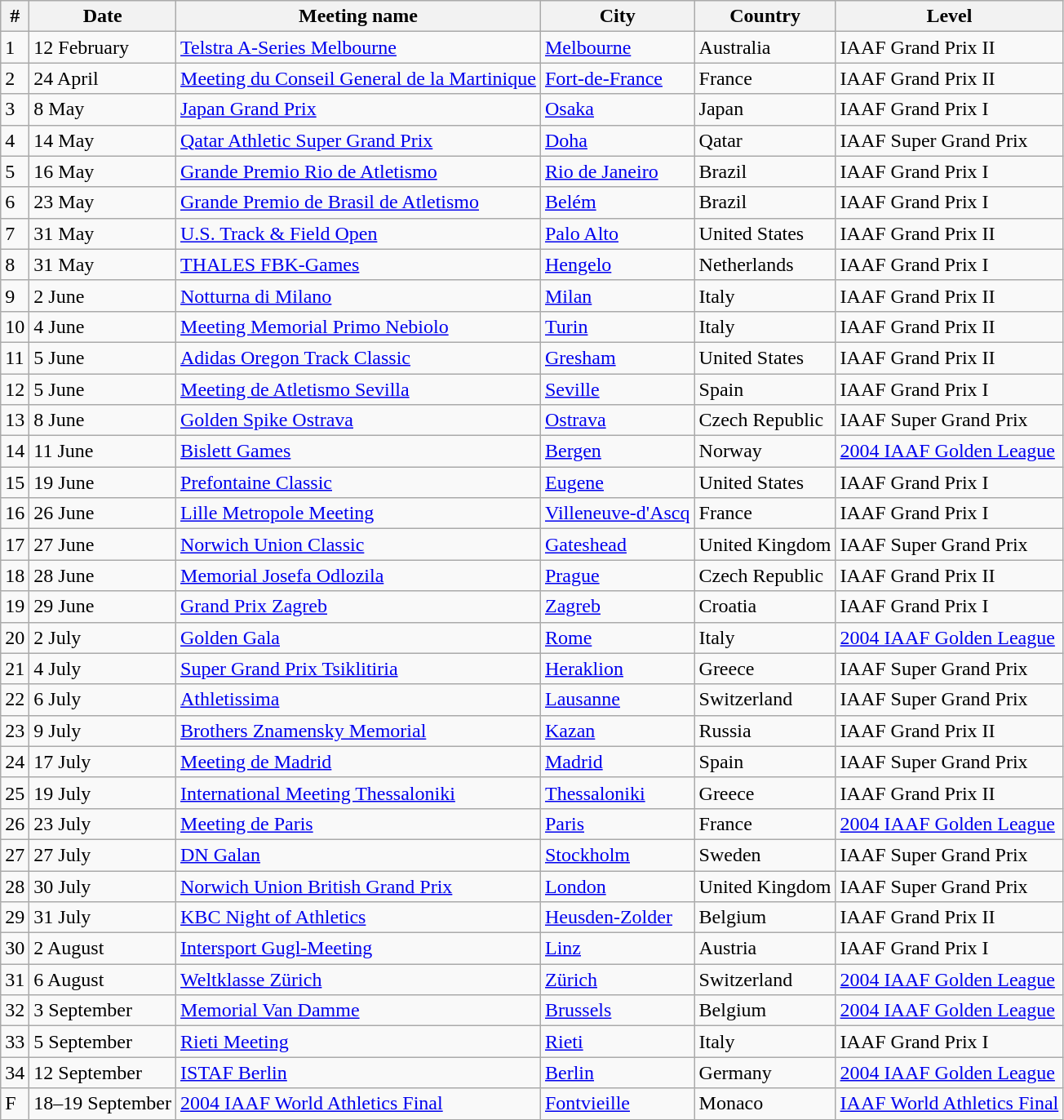<table class="wikitable sortable">
<tr>
<th>#</th>
<th>Date</th>
<th>Meeting name</th>
<th>City</th>
<th>Country</th>
<th>Level</th>
</tr>
<tr>
<td>1</td>
<td>12 February</td>
<td><a href='#'>Telstra A-Series Melbourne</a></td>
<td><a href='#'>Melbourne</a></td>
<td>Australia</td>
<td>IAAF Grand Prix II</td>
</tr>
<tr>
<td>2</td>
<td>24 April</td>
<td><a href='#'>Meeting du Conseil General de la Martinique</a></td>
<td><a href='#'>Fort-de-France</a></td>
<td>France</td>
<td>IAAF Grand Prix II</td>
</tr>
<tr>
<td>3</td>
<td>8 May</td>
<td><a href='#'>Japan Grand Prix</a></td>
<td><a href='#'>Osaka</a></td>
<td>Japan</td>
<td>IAAF Grand Prix I</td>
</tr>
<tr>
<td>4</td>
<td>14 May</td>
<td><a href='#'>Qatar Athletic Super Grand Prix</a></td>
<td><a href='#'>Doha</a></td>
<td>Qatar</td>
<td>IAAF Super Grand Prix</td>
</tr>
<tr>
<td>5</td>
<td>16 May</td>
<td><a href='#'>Grande Premio Rio de Atletismo</a></td>
<td><a href='#'>Rio de Janeiro</a></td>
<td>Brazil</td>
<td>IAAF Grand Prix I</td>
</tr>
<tr>
<td>6</td>
<td>23 May</td>
<td><a href='#'>Grande Premio de Brasil de Atletismo</a></td>
<td><a href='#'>Belém</a></td>
<td>Brazil</td>
<td>IAAF Grand Prix I</td>
</tr>
<tr>
<td>7</td>
<td>31 May</td>
<td><a href='#'>U.S. Track & Field Open</a></td>
<td><a href='#'>Palo Alto</a></td>
<td>United States</td>
<td>IAAF Grand Prix II</td>
</tr>
<tr>
<td>8</td>
<td>31 May</td>
<td><a href='#'>THALES FBK-Games</a></td>
<td><a href='#'>Hengelo</a></td>
<td>Netherlands</td>
<td>IAAF Grand Prix I</td>
</tr>
<tr>
<td>9</td>
<td>2 June</td>
<td><a href='#'>Notturna di Milano</a></td>
<td><a href='#'>Milan</a></td>
<td>Italy</td>
<td>IAAF Grand Prix II</td>
</tr>
<tr>
<td>10</td>
<td>4 June</td>
<td><a href='#'>Meeting Memorial Primo Nebiolo</a></td>
<td><a href='#'>Turin</a></td>
<td>Italy</td>
<td>IAAF Grand Prix II</td>
</tr>
<tr>
<td>11</td>
<td>5 June</td>
<td><a href='#'>Adidas Oregon Track Classic</a></td>
<td><a href='#'>Gresham</a></td>
<td>United States</td>
<td>IAAF Grand Prix II</td>
</tr>
<tr>
<td>12</td>
<td>5 June</td>
<td><a href='#'>Meeting de Atletismo Sevilla</a></td>
<td><a href='#'>Seville</a></td>
<td>Spain</td>
<td>IAAF Grand Prix I</td>
</tr>
<tr>
<td>13</td>
<td>8 June</td>
<td><a href='#'>Golden Spike Ostrava</a></td>
<td><a href='#'>Ostrava</a></td>
<td>Czech Republic</td>
<td>IAAF Super Grand Prix</td>
</tr>
<tr>
<td>14</td>
<td>11 June</td>
<td><a href='#'>Bislett Games</a></td>
<td><a href='#'>Bergen</a></td>
<td>Norway</td>
<td><a href='#'>2004 IAAF Golden League</a></td>
</tr>
<tr>
<td>15</td>
<td>19 June</td>
<td><a href='#'>Prefontaine Classic</a></td>
<td><a href='#'>Eugene</a></td>
<td>United States</td>
<td>IAAF Grand Prix I</td>
</tr>
<tr>
<td>16</td>
<td>26 June</td>
<td><a href='#'>Lille Metropole Meeting</a></td>
<td><a href='#'>Villeneuve-d'Ascq</a></td>
<td>France</td>
<td>IAAF Grand Prix I</td>
</tr>
<tr>
<td>17</td>
<td>27 June</td>
<td><a href='#'>Norwich Union Classic</a></td>
<td><a href='#'>Gateshead</a></td>
<td>United Kingdom</td>
<td>IAAF Super Grand Prix</td>
</tr>
<tr>
<td>18</td>
<td>28 June</td>
<td><a href='#'>Memorial Josefa Odlozila</a></td>
<td><a href='#'>Prague</a></td>
<td>Czech Republic</td>
<td>IAAF Grand Prix II</td>
</tr>
<tr>
<td>19</td>
<td>29 June</td>
<td><a href='#'>Grand Prix Zagreb</a></td>
<td><a href='#'>Zagreb</a></td>
<td>Croatia</td>
<td>IAAF Grand Prix I</td>
</tr>
<tr>
<td>20</td>
<td>2 July</td>
<td><a href='#'>Golden Gala</a></td>
<td><a href='#'>Rome</a></td>
<td>Italy</td>
<td><a href='#'>2004 IAAF Golden League</a></td>
</tr>
<tr>
<td>21</td>
<td>4 July</td>
<td><a href='#'>Super Grand Prix Tsiklitiria</a></td>
<td><a href='#'>Heraklion</a></td>
<td>Greece</td>
<td>IAAF Super Grand Prix</td>
</tr>
<tr>
<td>22</td>
<td>6 July</td>
<td><a href='#'>Athletissima</a></td>
<td><a href='#'>Lausanne</a></td>
<td>Switzerland</td>
<td>IAAF Super Grand Prix</td>
</tr>
<tr>
<td>23</td>
<td>9 July</td>
<td><a href='#'>Brothers Znamensky Memorial</a></td>
<td><a href='#'>Kazan</a></td>
<td>Russia</td>
<td>IAAF Grand Prix II</td>
</tr>
<tr>
<td>24</td>
<td>17 July</td>
<td><a href='#'>Meeting de Madrid</a></td>
<td><a href='#'>Madrid</a></td>
<td>Spain</td>
<td>IAAF Super Grand Prix</td>
</tr>
<tr>
<td>25</td>
<td>19 July</td>
<td><a href='#'>International Meeting Thessaloniki</a></td>
<td><a href='#'>Thessaloniki</a></td>
<td>Greece</td>
<td>IAAF Grand Prix II</td>
</tr>
<tr>
<td>26</td>
<td>23 July</td>
<td><a href='#'>Meeting de Paris</a></td>
<td><a href='#'>Paris</a></td>
<td>France</td>
<td><a href='#'>2004 IAAF Golden League</a></td>
</tr>
<tr>
<td>27</td>
<td>27 July</td>
<td><a href='#'>DN Galan</a></td>
<td><a href='#'>Stockholm</a></td>
<td>Sweden</td>
<td>IAAF Super Grand Prix</td>
</tr>
<tr>
<td>28</td>
<td>30 July</td>
<td><a href='#'>Norwich Union British Grand Prix</a></td>
<td><a href='#'>London</a></td>
<td>United Kingdom</td>
<td>IAAF Super Grand Prix</td>
</tr>
<tr>
<td>29</td>
<td>31 July</td>
<td><a href='#'>KBC Night of Athletics</a></td>
<td><a href='#'>Heusden-Zolder</a></td>
<td>Belgium</td>
<td>IAAF Grand Prix II</td>
</tr>
<tr>
<td>30</td>
<td>2 August</td>
<td><a href='#'>Intersport Gugl-Meeting</a></td>
<td><a href='#'>Linz</a></td>
<td>Austria</td>
<td>IAAF Grand Prix I</td>
</tr>
<tr>
<td>31</td>
<td>6 August</td>
<td><a href='#'>Weltklasse Zürich</a></td>
<td><a href='#'>Zürich</a></td>
<td>Switzerland</td>
<td><a href='#'>2004 IAAF Golden League</a></td>
</tr>
<tr>
<td>32</td>
<td>3 September</td>
<td><a href='#'>Memorial Van Damme</a></td>
<td><a href='#'>Brussels</a></td>
<td>Belgium</td>
<td><a href='#'>2004 IAAF Golden League</a></td>
</tr>
<tr>
<td>33</td>
<td>5 September</td>
<td><a href='#'>Rieti Meeting</a></td>
<td><a href='#'>Rieti</a></td>
<td>Italy</td>
<td>IAAF Grand Prix I</td>
</tr>
<tr>
<td>34</td>
<td>12 September</td>
<td><a href='#'>ISTAF Berlin</a></td>
<td><a href='#'>Berlin</a></td>
<td>Germany</td>
<td><a href='#'>2004 IAAF Golden League</a></td>
</tr>
<tr>
<td>F</td>
<td>18–19 September</td>
<td><a href='#'>2004 IAAF World Athletics Final</a></td>
<td><a href='#'>Fontvieille</a></td>
<td>Monaco</td>
<td><a href='#'>IAAF World Athletics Final</a></td>
</tr>
</table>
